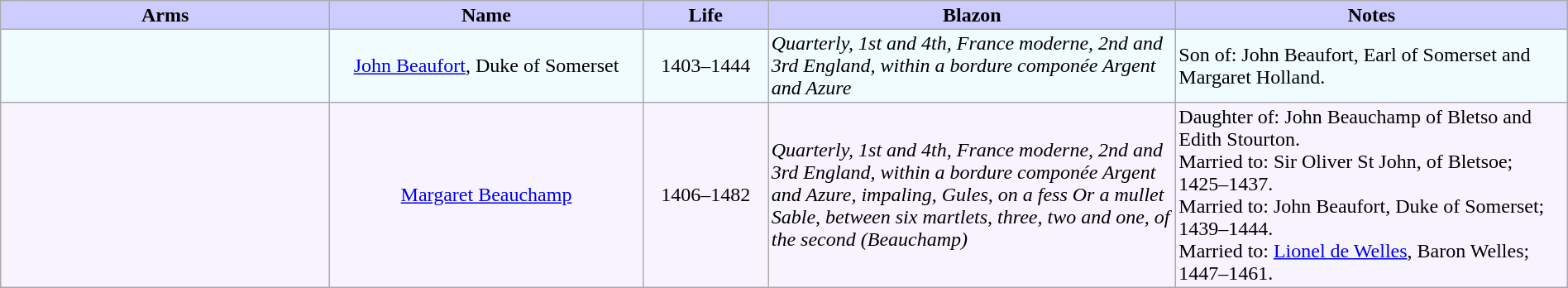<table width="100%" border="1" cellpadding="2" cellspacing="0" style="margin: 0.5em 0.3em 0.5em 0; background: #f9f9f9; border: 1px #aaa solid; border-collapse: collapse;">
<tr>
<th width="21%" bgcolor = "#ccccff">Arms</th>
<th width="20%" bgcolor = "#ccccff">Name</th>
<th width="8%" bgcolor = "#ccccff">Life</th>
<th width="26%" bgcolor = "#ccccff">Blazon</th>
<th width="26%" bgcolor = "#ccccff">Notes</th>
</tr>
<tr bgcolor=f0fcff>
<td align="center"></td>
<td align="center"><a href='#'>John Beaufort</a>, Duke of Somerset</td>
<td align="center">1403–1444</td>
<td><em>Quarterly, 1st and 4th, France moderne, 2nd and 3rd England, within a bordure componée Argent and Azure</em></td>
<td>Son of: John Beaufort, Earl of Somerset and Margaret Holland.</td>
</tr>
<tr bgcolor=f8f4ff>
<td align="center"></td>
<td align="center"><a href='#'>Margaret Beauchamp</a></td>
<td align="center">1406–1482</td>
<td><em>Quarterly, 1st and 4th, France moderne, 2nd and 3rd England, within a bordure componée Argent and Azure, impaling, Gules, on a fess Or a mullet Sable, between six martlets, three, two and one, of the second (Beauchamp)</em></td>
<td>Daughter of: John Beauchamp of Bletso and Edith Stourton.<br>Married to: Sir Oliver St John, of Bletsoe; 1425–1437.<br>Married to: John Beaufort, Duke of Somerset; 1439–1444.<br>Married to: <a href='#'>Lionel de Welles</a>, Baron Welles; 1447–1461.</td>
</tr>
</table>
